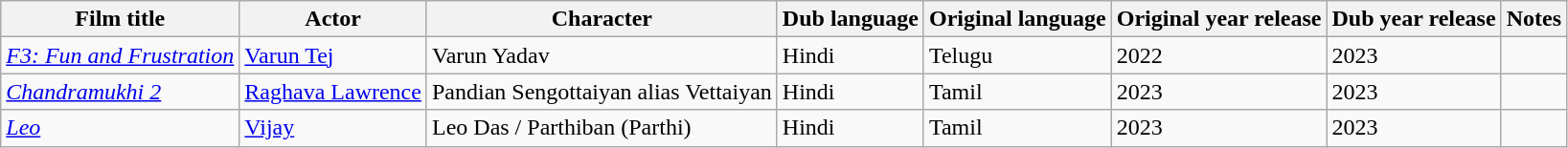<table class="wikitable sortable">
<tr>
<th>Film title</th>
<th>Actor</th>
<th>Character</th>
<th>Dub language</th>
<th>Original language</th>
<th>Original year release</th>
<th>Dub year release</th>
<th>Notes</th>
</tr>
<tr>
<td><em><a href='#'>F3: Fun and Frustration</a></em></td>
<td><a href='#'>Varun Tej</a></td>
<td>Varun Yadav</td>
<td>Hindi</td>
<td>Telugu</td>
<td>2022</td>
<td>2023</td>
<td></td>
</tr>
<tr>
<td><em><a href='#'>Chandramukhi 2</a></em></td>
<td><a href='#'>Raghava Lawrence</a></td>
<td>Pandian Sengottaiyan alias Vettaiyan</td>
<td>Hindi</td>
<td>Tamil</td>
<td>2023</td>
<td>2023</td>
<td></td>
</tr>
<tr>
<td><a href='#'><em>Leo</em></a></td>
<td><a href='#'>Vijay</a></td>
<td>Leo Das / Parthiban (Parthi)</td>
<td>Hindi</td>
<td>Tamil</td>
<td>2023</td>
<td>2023</td>
<td></td>
</tr>
</table>
